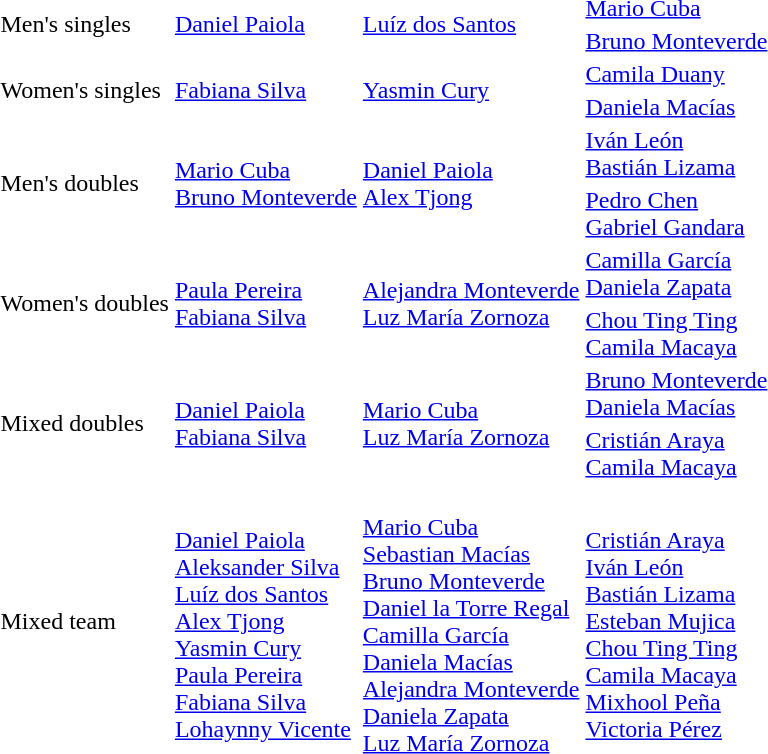<table>
<tr>
<td rowspan="2">Men's singles</td>
<td rowspan="2"> <a href='#'>Daniel Paiola</a></td>
<td rowspan="2"> <a href='#'>Luíz dos Santos</a></td>
<td> <a href='#'>Mario Cuba</a></td>
</tr>
<tr>
<td> <a href='#'>Bruno Monteverde</a></td>
</tr>
<tr>
<td rowspan="2">Women's singles</td>
<td rowspan="2"> <a href='#'>Fabiana Silva</a></td>
<td rowspan="2"> <a href='#'>Yasmin Cury</a></td>
<td> <a href='#'>Camila Duany</a></td>
</tr>
<tr>
<td> <a href='#'>Daniela Macías</a></td>
</tr>
<tr>
<td rowspan="2">Men's doubles</td>
<td rowspan="2"> <a href='#'>Mario Cuba</a><br> <a href='#'>Bruno Monteverde</a></td>
<td rowspan="2"> <a href='#'>Daniel Paiola</a><br> <a href='#'>Alex Tjong</a></td>
<td> <a href='#'>Iván León</a><br> <a href='#'>Bastián Lizama</a></td>
</tr>
<tr>
<td> <a href='#'>Pedro Chen</a><br> <a href='#'>Gabriel Gandara</a></td>
</tr>
<tr>
<td rowspan="2">Women's doubles</td>
<td rowspan="2"> <a href='#'>Paula Pereira</a><br> <a href='#'>Fabiana Silva</a></td>
<td rowspan="2"> <a href='#'>Alejandra Monteverde</a><br> <a href='#'>Luz María Zornoza</a></td>
<td> <a href='#'>Camilla García</a><br> <a href='#'>Daniela Zapata</a></td>
</tr>
<tr>
<td> <a href='#'>Chou Ting Ting</a><br> <a href='#'>Camila Macaya</a></td>
</tr>
<tr>
<td rowspan="2">Mixed doubles</td>
<td rowspan="2"> <a href='#'>Daniel Paiola</a><br> <a href='#'>Fabiana Silva</a></td>
<td rowspan="2"> <a href='#'>Mario Cuba</a><br> <a href='#'>Luz María Zornoza</a></td>
<td> <a href='#'>Bruno Monteverde</a><br> <a href='#'>Daniela Macías</a></td>
</tr>
<tr>
<td> <a href='#'>Cristián Araya</a><br> <a href='#'>Camila Macaya</a></td>
</tr>
<tr>
<td>Mixed team</td>
<td align="left"><br><a href='#'>Daniel Paiola</a><br><a href='#'>Aleksander Silva</a><br><a href='#'>Luíz dos Santos</a><br><a href='#'>Alex Tjong</a><br><a href='#'>Yasmin Cury</a><br><a href='#'>Paula Pereira</a><br><a href='#'>Fabiana Silva</a><br><a href='#'>Lohaynny Vicente</a></td>
<td align="left"><br><a href='#'>Mario Cuba</a><br><a href='#'>Sebastian Macías</a><br><a href='#'>Bruno Monteverde</a><br><a href='#'>Daniel la Torre Regal</a><br><a href='#'>Camilla García</a><br><a href='#'>Daniela Macías</a><br><a href='#'>Alejandra Monteverde</a><br><a href='#'>Daniela Zapata</a><br><a href='#'>Luz María Zornoza</a></td>
<td align="left"><br><a href='#'>Cristián Araya</a><br><a href='#'>Iván León</a><br><a href='#'>Bastián Lizama</a><br><a href='#'>Esteban Mujica</a><br><a href='#'>Chou Ting Ting</a><br><a href='#'>Camila Macaya</a><br><a href='#'>Mixhool Peña</a><br><a href='#'>Victoria Pérez</a></td>
</tr>
</table>
